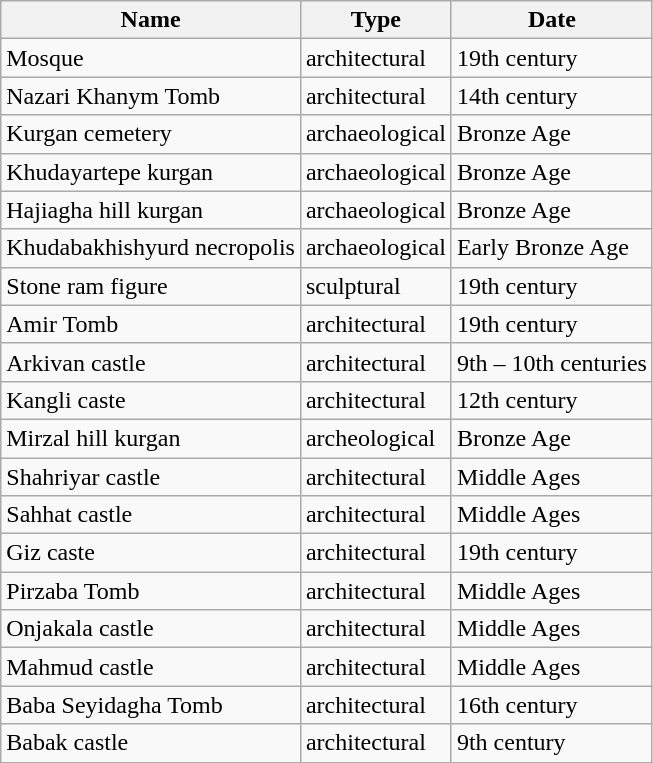<table class="wikitable">
<tr>
<th>Name </th>
<th>Type </th>
<th>Date </th>
</tr>
<tr>
<td>Mosque</td>
<td>architectural</td>
<td>19th century</td>
</tr>
<tr>
<td>Nazari Khanym Tomb</td>
<td>architectural</td>
<td>14th century</td>
</tr>
<tr>
<td>Kurgan cemetery</td>
<td>archaeological</td>
<td>Bronze Age</td>
</tr>
<tr>
<td>Khudayartepe kurgan</td>
<td>archaeological</td>
<td>Bronze Age</td>
</tr>
<tr>
<td>Hajiagha hill kurgan</td>
<td>archaeological</td>
<td>Bronze Age</td>
</tr>
<tr>
<td>Khudabakhishyurd necropolis</td>
<td>archaeological</td>
<td>Early Bronze Age</td>
</tr>
<tr>
<td>Stone ram figure</td>
<td>sculptural</td>
<td>19th century</td>
</tr>
<tr>
<td>Amir Tomb</td>
<td>architectural</td>
<td>19th century</td>
</tr>
<tr>
<td>Arkivan castle</td>
<td>architectural</td>
<td>9th – 10th centuries</td>
</tr>
<tr>
<td>Kangli caste</td>
<td>architectural</td>
<td>12th century</td>
</tr>
<tr>
<td>Mirzal hill kurgan</td>
<td>archeological</td>
<td>Bronze Age</td>
</tr>
<tr>
<td>Shahriyar castle</td>
<td>architectural</td>
<td>Middle Ages</td>
</tr>
<tr>
<td>Sahhat castle</td>
<td>architectural</td>
<td>Middle Ages</td>
</tr>
<tr>
<td>Giz caste</td>
<td>architectural</td>
<td>19th century</td>
</tr>
<tr>
<td>Pirzaba Tomb</td>
<td>architectural</td>
<td>Middle Ages</td>
</tr>
<tr>
<td>Onjakala castle</td>
<td>architectural</td>
<td>Middle Ages</td>
</tr>
<tr>
<td>Mahmud castle</td>
<td>architectural</td>
<td>Middle Ages</td>
</tr>
<tr>
<td>Baba Seyidagha Tomb</td>
<td>architectural</td>
<td>16th century</td>
</tr>
<tr>
<td>Babak castle</td>
<td>architectural</td>
<td>9th century</td>
</tr>
</table>
